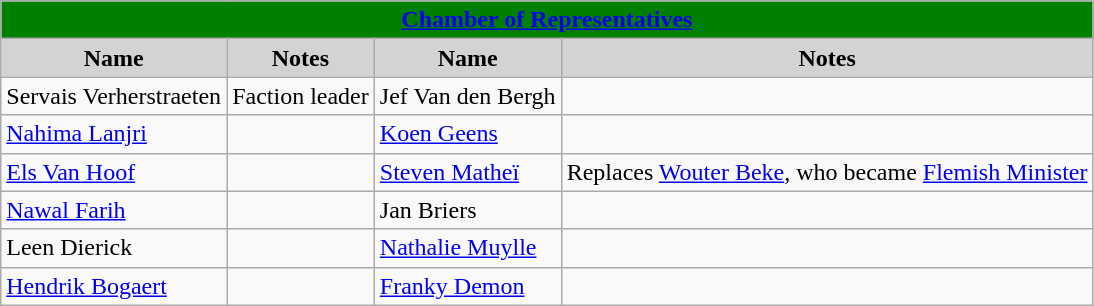<table class="wikitable">
<tr>
<th style="background:green;" colspan="4"><a href='#'><span>Chamber of Representatives</span></a></th>
</tr>
<tr>
<th style="background:LightGrey;">Name</th>
<th style="background:LightGrey;">Notes</th>
<th style="background:LightGrey;">Name</th>
<th style="background:LightGrey;">Notes</th>
</tr>
<tr>
<td> Servais Verherstraeten</td>
<td>Faction leader</td>
<td> Jef Van den Bergh</td>
<td></td>
</tr>
<tr>
<td> <a href='#'>Nahima Lanjri</a></td>
<td></td>
<td> <a href='#'>Koen Geens</a></td>
<td></td>
</tr>
<tr>
<td> <a href='#'>Els Van Hoof</a></td>
<td></td>
<td> <a href='#'>Steven Matheï</a></td>
<td>Replaces <a href='#'>Wouter Beke</a>, who became <a href='#'>Flemish Minister</a></td>
</tr>
<tr>
<td> <a href='#'>Nawal Farih</a></td>
<td></td>
<td> Jan Briers</td>
<td></td>
</tr>
<tr>
<td> Leen Dierick</td>
<td></td>
<td> <a href='#'>Nathalie Muylle</a></td>
<td></td>
</tr>
<tr>
<td> <a href='#'>Hendrik Bogaert</a></td>
<td></td>
<td> <a href='#'>Franky Demon</a></td>
<td></td>
</tr>
</table>
